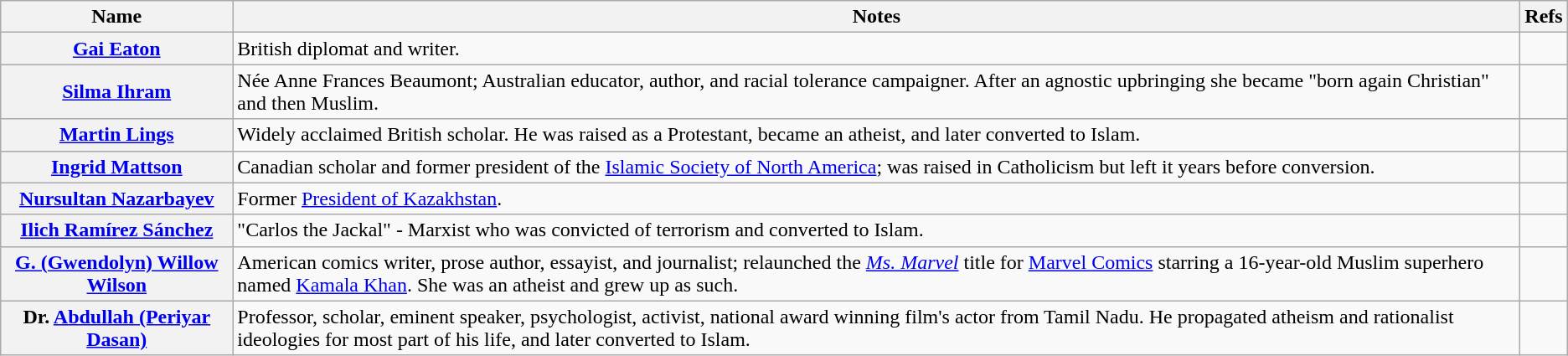<table class="wikitable sortable plainrowheaders">
<tr>
<th scope="col">Name</th>
<th scope="col">Notes</th>
<th scope="col">Refs</th>
</tr>
<tr>
<th scope="row"><a href='#'>Gai Eaton</a></th>
<td>British diplomat and writer.</td>
<td></td>
</tr>
<tr>
<th scope="row"><a href='#'>Silma Ihram</a></th>
<td>Née Anne Frances Beaumont; Australian educator, author, and racial tolerance campaigner. After an agnostic upbringing she became "born again Christian" and then Muslim.</td>
<td></td>
</tr>
<tr>
<th scope="row"><a href='#'>Martin Lings</a></th>
<td>Widely acclaimed British scholar. He was raised as a Protestant, became an atheist, and later converted to Islam.</td>
<td></td>
</tr>
<tr>
<th scope="row"><a href='#'>Ingrid Mattson</a></th>
<td>Canadian scholar and former president of the <a href='#'>Islamic Society of North America</a>; was raised in Catholicism but left it years before conversion.</td>
<td></td>
</tr>
<tr>
<th scope="row"><a href='#'>Nursultan Nazarbayev</a></th>
<td>Former <a href='#'>President of Kazakhstan</a>.</td>
<td></td>
</tr>
<tr>
<th scope="row"><a href='#'>Ilich Ramírez Sánchez</a></th>
<td>"Carlos the Jackal" - Marxist who was convicted of terrorism and converted to Islam.</td>
<td></td>
</tr>
<tr>
<th scope="row"><a href='#'>G. (Gwendolyn) Willow Wilson</a></th>
<td>American comics writer, prose author, essayist, and journalist; relaunched the <em><a href='#'>Ms. Marvel</a></em> title for <a href='#'>Marvel Comics</a> starring a 16-year-old Muslim superhero named <a href='#'>Kamala Khan</a>. She was an atheist and grew up as such.</td>
<td></td>
</tr>
<tr>
<th scope="row">Dr. <a href='#'>Abdullah (Periyar Dasan)</a></th>
<td>Professor, scholar, eminent speaker, psychologist, activist, national award winning film's actor from Tamil Nadu. He propagated atheism and rationalist ideologies for most part of his life, and later converted to Islam.</td>
<td></td>
</tr>
</table>
